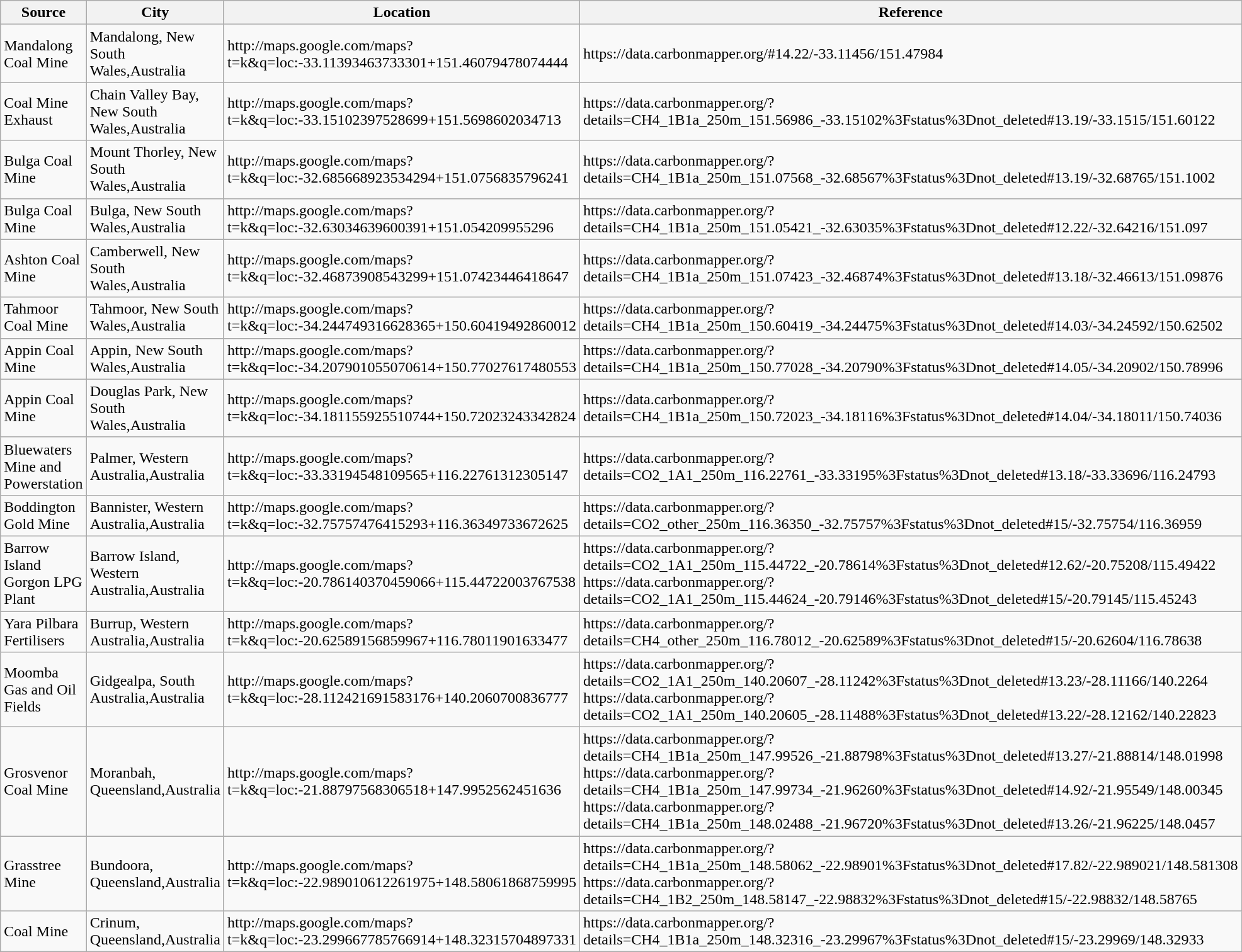<table class="wikitable">
<tr>
<th>Source</th>
<th>City</th>
<th>Location</th>
<th>Reference</th>
</tr>
<tr>
<td>Mandalong Coal Mine</td>
<td>Mandalong, New South Wales,Australia</td>
<td>http://maps.google.com/maps?t=k&q=loc:-33.11393463733301+151.46079478074444</td>
<td>https://data.carbonmapper.org/#14.22/-33.11456/151.47984</td>
</tr>
<tr>
<td>Coal Mine Exhaust</td>
<td>Chain Valley Bay, New South Wales,Australia</td>
<td>http://maps.google.com/maps?t=k&q=loc:-33.15102397528699+151.5698602034713</td>
<td>https://data.carbonmapper.org/?details=CH4_1B1a_250m_151.56986_-33.15102%3Fstatus%3Dnot_deleted#13.19/-33.1515/151.60122</td>
</tr>
<tr>
<td>Bulga Coal Mine</td>
<td>Mount Thorley, New South Wales,Australia</td>
<td>http://maps.google.com/maps?t=k&q=loc:-32.685668923534294+151.0756835796241</td>
<td>https://data.carbonmapper.org/?details=CH4_1B1a_250m_151.07568_-32.68567%3Fstatus%3Dnot_deleted#13.19/-32.68765/151.1002</td>
</tr>
<tr>
<td>Bulga Coal Mine</td>
<td>Bulga, New South Wales,Australia</td>
<td>http://maps.google.com/maps?t=k&q=loc:-32.63034639600391+151.054209955296</td>
<td>https://data.carbonmapper.org/?details=CH4_1B1a_250m_151.05421_-32.63035%3Fstatus%3Dnot_deleted#12.22/-32.64216/151.097</td>
</tr>
<tr>
<td>Ashton Coal Mine</td>
<td>Camberwell, New South Wales,Australia</td>
<td>http://maps.google.com/maps?t=k&q=loc:-32.46873908543299+151.07423446418647</td>
<td>https://data.carbonmapper.org/?details=CH4_1B1a_250m_151.07423_-32.46874%3Fstatus%3Dnot_deleted#13.18/-32.46613/151.09876</td>
</tr>
<tr>
<td>Tahmoor Coal Mine</td>
<td>Tahmoor, New South Wales,Australia</td>
<td>http://maps.google.com/maps?t=k&q=loc:-34.244749316628365+150.60419492860012</td>
<td>https://data.carbonmapper.org/?details=CH4_1B1a_250m_150.60419_-34.24475%3Fstatus%3Dnot_deleted#14.03/-34.24592/150.62502</td>
</tr>
<tr>
<td>Appin Coal Mine</td>
<td>Appin, New South Wales,Australia</td>
<td>http://maps.google.com/maps?t=k&q=loc:-34.207901055070614+150.77027617480553</td>
<td>https://data.carbonmapper.org/?details=CH4_1B1a_250m_150.77028_-34.20790%3Fstatus%3Dnot_deleted#14.05/-34.20902/150.78996</td>
</tr>
<tr>
<td>Appin Coal Mine</td>
<td>Douglas Park, New South Wales,Australia</td>
<td>http://maps.google.com/maps?t=k&q=loc:-34.181155925510744+150.72023243342824</td>
<td>https://data.carbonmapper.org/?details=CH4_1B1a_250m_150.72023_-34.18116%3Fstatus%3Dnot_deleted#14.04/-34.18011/150.74036</td>
</tr>
<tr>
<td>Bluewaters Mine and Powerstation</td>
<td>Palmer, Western Australia,Australia</td>
<td>http://maps.google.com/maps?t=k&q=loc:-33.33194548109565+116.22761312305147</td>
<td>https://data.carbonmapper.org/?details=CO2_1A1_250m_116.22761_-33.33195%3Fstatus%3Dnot_deleted#13.18/-33.33696/116.24793</td>
</tr>
<tr>
<td>Boddington Gold Mine</td>
<td>Bannister, Western Australia,Australia</td>
<td>http://maps.google.com/maps?t=k&q=loc:-32.75757476415293+116.36349733672625</td>
<td>https://data.carbonmapper.org/?details=CO2_other_250m_116.36350_-32.75757%3Fstatus%3Dnot_deleted#15/-32.75754/116.36959</td>
</tr>
<tr>
<td>Barrow Island Gorgon LPG Plant</td>
<td>Barrow Island, Western Australia,Australia</td>
<td>http://maps.google.com/maps?t=k&q=loc:-20.786140370459066+115.44722003767538</td>
<td>https://data.carbonmapper.org/?details=CO2_1A1_250m_115.44722_-20.78614%3Fstatus%3Dnot_deleted#12.62/-20.75208/115.49422<br>https://data.carbonmapper.org/?details=CO2_1A1_250m_115.44624_-20.79146%3Fstatus%3Dnot_deleted#15/-20.79145/115.45243</td>
</tr>
<tr>
<td>Yara Pilbara Fertilisers</td>
<td>Burrup, Western Australia,Australia</td>
<td>http://maps.google.com/maps?t=k&q=loc:-20.62589156859967+116.78011901633477</td>
<td>https://data.carbonmapper.org/?details=CH4_other_250m_116.78012_-20.62589%3Fstatus%3Dnot_deleted#15/-20.62604/116.78638</td>
</tr>
<tr>
<td>Moomba Gas and Oil Fields</td>
<td>Gidgealpa, South Australia,Australia</td>
<td>http://maps.google.com/maps?t=k&q=loc:-28.112421691583176+140.2060700836777</td>
<td>https://data.carbonmapper.org/?details=CO2_1A1_250m_140.20607_-28.11242%3Fstatus%3Dnot_deleted#13.23/-28.11166/140.2264<br>https://data.carbonmapper.org/?details=CO2_1A1_250m_140.20605_-28.11488%3Fstatus%3Dnot_deleted#13.22/-28.12162/140.22823</td>
</tr>
<tr>
<td>Grosvenor Coal Mine</td>
<td>Moranbah, Queensland,Australia</td>
<td>http://maps.google.com/maps?t=k&q=loc:-21.88797568306518+147.9952562451636</td>
<td>https://data.carbonmapper.org/?details=CH4_1B1a_250m_147.99526_-21.88798%3Fstatus%3Dnot_deleted#13.27/-21.88814/148.01998<br>https://data.carbonmapper.org/?details=CH4_1B1a_250m_147.99734_-21.96260%3Fstatus%3Dnot_deleted#14.92/-21.95549/148.00345
https://data.carbonmapper.org/?details=CH4_1B1a_250m_148.02488_-21.96720%3Fstatus%3Dnot_deleted#13.26/-21.96225/148.0457</td>
</tr>
<tr>
<td>Grasstree Mine</td>
<td>Bundoora, Queensland,Australia</td>
<td>http://maps.google.com/maps?t=k&q=loc:-22.989010612261975+148.58061868759995</td>
<td>https://data.carbonmapper.org/?details=CH4_1B1a_250m_148.58062_-22.98901%3Fstatus%3Dnot_deleted#17.82/-22.989021/148.581308<br>https://data.carbonmapper.org/?details=CH4_1B2_250m_148.58147_-22.98832%3Fstatus%3Dnot_deleted#15/-22.98832/148.58765</td>
</tr>
<tr>
<td>Coal Mine</td>
<td>Crinum, Queensland,Australia</td>
<td>http://maps.google.com/maps?t=k&q=loc:-23.299667785766914+148.32315704897331</td>
<td>https://data.carbonmapper.org/?details=CH4_1B1a_250m_148.32316_-23.29967%3Fstatus%3Dnot_deleted#15/-23.29969/148.32933</td>
</tr>
</table>
